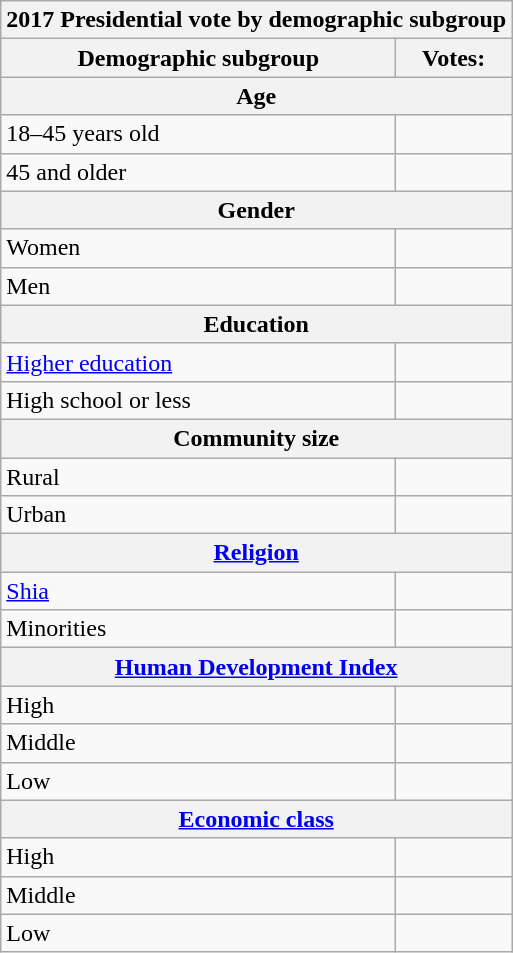<table class="wikitable">
<tr>
<th colspan="2">2017 Presidential vote by demographic subgroup</th>
</tr>
<tr>
<th>Demographic subgroup</th>
<th>Votes: </th>
</tr>
<tr>
<th colspan=2>Age</th>
</tr>
<tr>
<td>18–45 years old</td>
<td></td>
</tr>
<tr>
<td>45 and older</td>
<td></td>
</tr>
<tr>
<th colspan=2>Gender</th>
</tr>
<tr>
<td>Women</td>
<td></td>
</tr>
<tr>
<td>Men</td>
<td></td>
</tr>
<tr>
<th colspan=2>Education</th>
</tr>
<tr>
<td><a href='#'>Higher education</a></td>
<td></td>
</tr>
<tr>
<td>High school or less</td>
<td></td>
</tr>
<tr>
<th colspan=2>Community size</th>
</tr>
<tr>
<td>Rural</td>
<td></td>
</tr>
<tr>
<td>Urban</td>
<td></td>
</tr>
<tr>
<th colspan=2><a href='#'>Religion</a></th>
</tr>
<tr>
<td><a href='#'>Shia</a></td>
<td></td>
</tr>
<tr>
<td>Minorities</td>
<td></td>
</tr>
<tr>
<th colspan=2><a href='#'>Human Development Index</a></th>
</tr>
<tr>
<td>High</td>
<td></td>
</tr>
<tr>
<td>Middle</td>
<td></td>
</tr>
<tr>
<td>Low</td>
<td></td>
</tr>
<tr>
<th colspan=2><a href='#'>Economic class</a></th>
</tr>
<tr>
<td>High</td>
<td></td>
</tr>
<tr>
<td>Middle</td>
<td></td>
</tr>
<tr>
<td>Low</td>
<td></td>
</tr>
</table>
